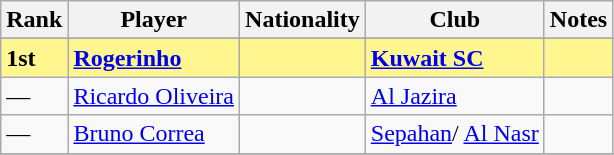<table class="wikitable">
<tr>
<th>Rank</th>
<th>Player</th>
<th>Nationality</th>
<th>Club</th>
<th>Notes</th>
</tr>
<tr>
</tr>
<tr bgcolor="#FFF68F">
<td><strong>1st</strong></td>
<td><strong><a href='#'>Rogerinho</a></strong></td>
<td><strong></strong></td>
<td><strong> <a href='#'>Kuwait SC</a></strong></td>
<td></td>
</tr>
<tr>
<td>—</td>
<td><a href='#'>Ricardo Oliveira</a></td>
<td></td>
<td> <a href='#'>Al Jazira</a></td>
<td></td>
</tr>
<tr>
<td>—</td>
<td><a href='#'>Bruno Correa</a></td>
<td></td>
<td> <a href='#'>Sepahan</a>/  <a href='#'>Al Nasr</a></td>
<td></td>
</tr>
<tr>
</tr>
</table>
